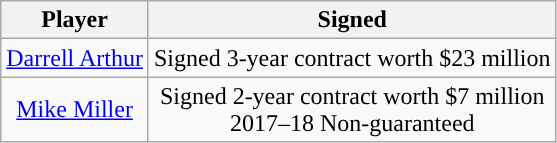<table class="wikitable sortable sortable">
<tr>
<th>Player</th>
<th>Signed</th>
</tr>
<tr style="text-align: center">
<td><a href='#'>Darrell Arthur</a></td>
<td>Signed 3-year contract worth $23 million</td>
</tr>
<tr style="text-align: center">
<td><a href='#'>Mike Miller</a></td>
<td>Signed 2-year contract worth $7 million<br>2017–18 Non-guaranteed</td>
</tr>
</table>
